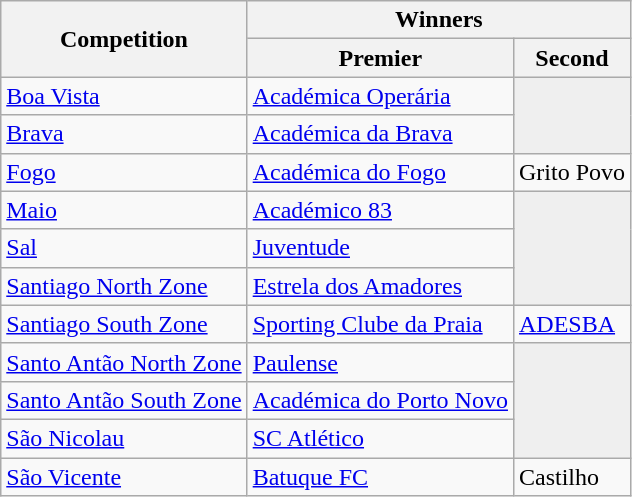<table class="wikitable">
<tr>
<th rowspan="2">Competition</th>
<th colspan="2">Winners</th>
</tr>
<tr>
<th>Premier</th>
<th>Second</th>
</tr>
<tr>
<td><a href='#'>Boa Vista</a></td>
<td><a href='#'>Académica Operária</a></td>
<td rowspan="2" bgcolor=#EFEFEF></td>
</tr>
<tr>
<td><a href='#'>Brava</a></td>
<td><a href='#'>Académica da Brava</a></td>
</tr>
<tr>
<td><a href='#'>Fogo</a></td>
<td><a href='#'>Académica do Fogo</a></td>
<td>Grito Povo</td>
</tr>
<tr>
<td><a href='#'>Maio</a></td>
<td><a href='#'>Académico 83</a></td>
<td rowspan=3 bgcolor=#EFEFEF></td>
</tr>
<tr>
<td><a href='#'>Sal</a></td>
<td><a href='#'>Juventude</a></td>
</tr>
<tr>
<td><a href='#'>Santiago North Zone</a></td>
<td><a href='#'>Estrela dos Amadores</a></td>
</tr>
<tr>
<td><a href='#'>Santiago South Zone</a></td>
<td><a href='#'>Sporting Clube da Praia</a></td>
<td><a href='#'>ADESBA</a></td>
</tr>
<tr>
<td><a href='#'>Santo Antão North Zone</a></td>
<td><a href='#'>Paulense</a></td>
<td rowspan="3" bgcolor=#EFEFEF></td>
</tr>
<tr>
<td><a href='#'>Santo Antão South Zone</a></td>
<td><a href='#'>Académica do Porto Novo</a></td>
</tr>
<tr>
<td><a href='#'>São Nicolau</a></td>
<td><a href='#'>SC Atlético</a></td>
</tr>
<tr>
<td><a href='#'>São Vicente</a></td>
<td><a href='#'>Batuque FC</a></td>
<td>Castilho</td>
</tr>
</table>
